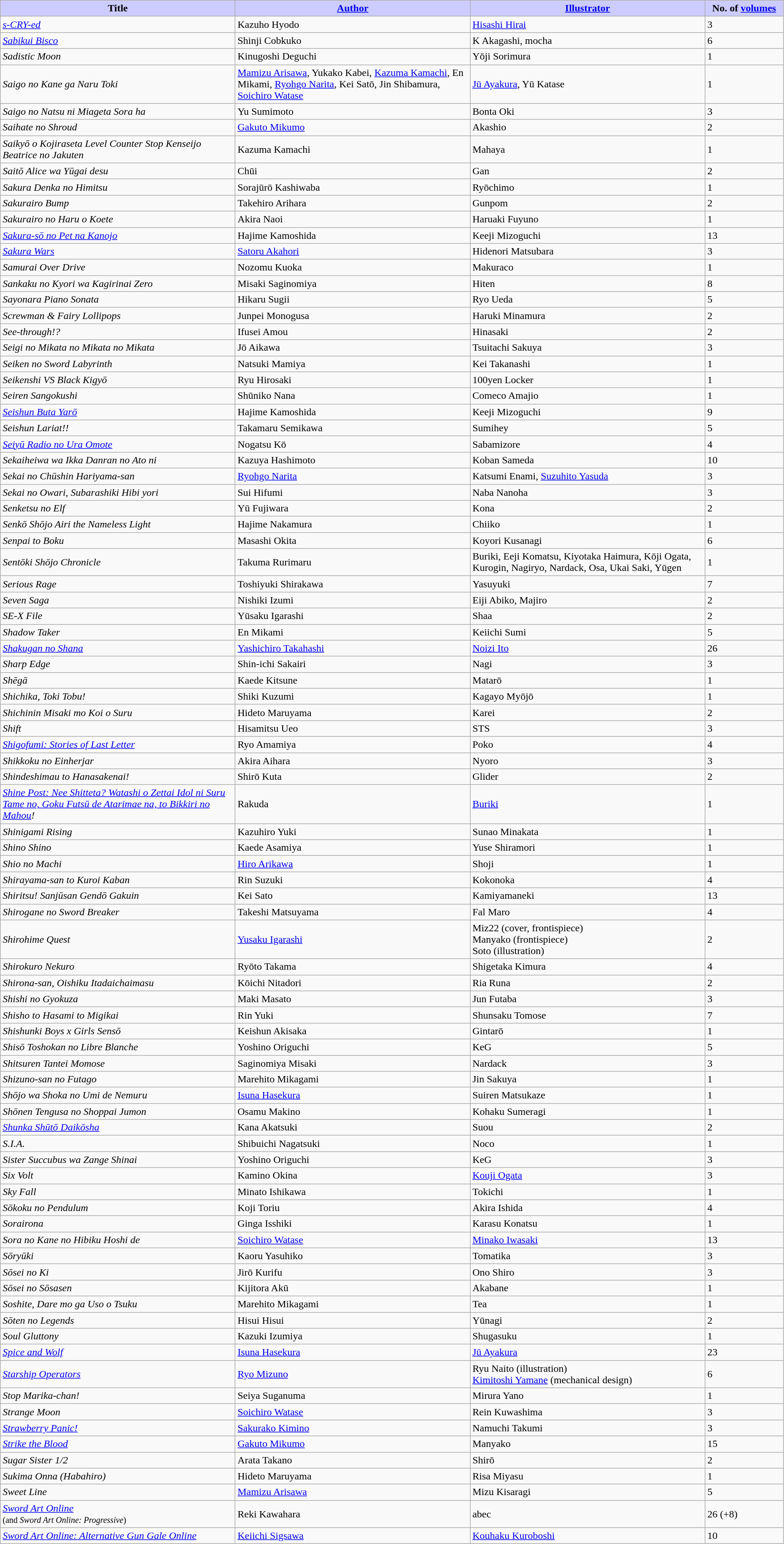<table class="wikitable" style="width: 98%;">
<tr>
<th width=30% style="background:#ccf;">Title</th>
<th width=30% style="background:#ccf;"><a href='#'>Author</a></th>
<th width=30% style="background:#ccf;"><a href='#'>Illustrator</a></th>
<th width=10% style="background:#ccf;">No. of <a href='#'>volumes</a></th>
</tr>
<tr>
<td><em><a href='#'>s-CRY-ed</a></em></td>
<td>Kazuho Hyodo</td>
<td><a href='#'>Hisashi Hirai</a></td>
<td>3</td>
</tr>
<tr>
<td><em><a href='#'>Sabikui Bisco</a></em></td>
<td>Shinji Cobkuko</td>
<td>K Akagashi, mocha</td>
<td>6</td>
</tr>
<tr>
<td><em>Sadistic Moon</em></td>
<td>Kinugoshi Deguchi</td>
<td>Yōji Sorimura</td>
<td>1</td>
</tr>
<tr>
<td><em>Saigo no Kane ga Naru Toki</em></td>
<td><a href='#'>Mamizu Arisawa</a>, Yukako Kabei, <a href='#'>Kazuma Kamachi</a>, En Mikami, <a href='#'>Ryohgo Narita</a>, Kei Satō, Jin Shibamura, <a href='#'>Soichiro Watase</a></td>
<td><a href='#'>Jū Ayakura</a>, Yū Katase</td>
<td>1</td>
</tr>
<tr>
<td><em>Saigo no Natsu ni Miageta Sora ha</em></td>
<td>Yu Sumimoto</td>
<td>Bonta Oki</td>
<td>3</td>
</tr>
<tr>
<td><em>Saihate no Shroud</em></td>
<td><a href='#'>Gakuto Mikumo</a></td>
<td>Akashio</td>
<td>2</td>
</tr>
<tr>
<td><em>Saikyō o Kojiraseta Level Counter Stop Kenseijo Beatrice no Jakuten</em></td>
<td>Kazuma Kamachi</td>
<td>Mahaya</td>
<td>1</td>
</tr>
<tr>
<td><em>Saitō Alice wa Yūgai desu</em></td>
<td>Chūi</td>
<td>Gan</td>
<td>2</td>
</tr>
<tr>
<td><em>Sakura Denka no Himitsu</em></td>
<td>Sorajūrō Kashiwaba</td>
<td>Ryōchimo</td>
<td>1</td>
</tr>
<tr>
<td><em>Sakurairo Bump</em></td>
<td>Takehiro Arihara</td>
<td>Gunpom</td>
<td>2</td>
</tr>
<tr>
<td><em>Sakurairo no Haru o Koete</em></td>
<td>Akira Naoi</td>
<td>Haruaki Fuyuno</td>
<td>1</td>
</tr>
<tr>
<td><em><a href='#'>Sakura-sō no Pet na Kanojo</a></em></td>
<td>Hajime Kamoshida</td>
<td>Keeji Mizoguchi</td>
<td>13</td>
</tr>
<tr>
<td><em><a href='#'>Sakura Wars</a></em></td>
<td><a href='#'>Satoru Akahori</a></td>
<td>Hidenori Matsubara</td>
<td>3</td>
</tr>
<tr>
<td><em>Samurai Over Drive</em></td>
<td>Nozomu Kuoka</td>
<td>Makuraco</td>
<td>1</td>
</tr>
<tr>
<td><em>Sankaku no Kyori wa Kagirinai Zero</em></td>
<td>Misaki Saginomiya</td>
<td>Hiten</td>
<td>8</td>
</tr>
<tr>
<td><em>Sayonara Piano Sonata</em></td>
<td>Hikaru Sugii</td>
<td>Ryo Ueda</td>
<td>5</td>
</tr>
<tr>
<td><em>Screwman & Fairy Lollipops</em></td>
<td>Junpei Monogusa</td>
<td>Haruki Minamura</td>
<td>2</td>
</tr>
<tr>
<td><em>See-through!?</em></td>
<td>Ifusei Amou</td>
<td>Hinasaki</td>
<td>2</td>
</tr>
<tr>
<td><em>Seigi no Mikata no Mikata no Mikata</em></td>
<td>Jō Aikawa</td>
<td>Tsuitachi Sakuya</td>
<td>3</td>
</tr>
<tr>
<td><em>Seiken no Sword Labyrinth</em></td>
<td>Natsuki Mamiya</td>
<td>Kei Takanashi</td>
<td>1</td>
</tr>
<tr>
<td><em>Seikenshi VS Black Kigyō</em></td>
<td>Ryu Hirosaki</td>
<td>100yen Locker</td>
<td>1</td>
</tr>
<tr>
<td><em>Seiren Sangokushi</em></td>
<td>Shūniko Nana</td>
<td>Comeco Amajio</td>
<td>1</td>
</tr>
<tr>
<td><em><a href='#'>Seishun Buta Yarō</a></em></td>
<td>Hajime Kamoshida</td>
<td>Keeji Mizoguchi</td>
<td>9</td>
</tr>
<tr>
<td><em>Seishun Lariat!!</em></td>
<td>Takamaru Semikawa</td>
<td>Sumihey</td>
<td>5</td>
</tr>
<tr>
<td><em><a href='#'>Seiyū Radio no Ura Omote</a></em></td>
<td>Nogatsu Kō</td>
<td>Sabamizore</td>
<td>4</td>
</tr>
<tr>
<td><em>Sekaiheiwa wa Ikka Danran no Ato ni</em></td>
<td>Kazuya Hashimoto</td>
<td>Koban Sameda</td>
<td>10</td>
</tr>
<tr>
<td><em>Sekai no Chūshin Hariyama-san</em></td>
<td><a href='#'>Ryohgo Narita</a></td>
<td>Katsumi Enami, <a href='#'>Suzuhito Yasuda</a></td>
<td>3</td>
</tr>
<tr>
<td><em>Sekai no Owari, Subarashiki Hibi yori</em></td>
<td>Sui Hifumi</td>
<td>Naba Nanoha</td>
<td>3</td>
</tr>
<tr>
<td><em>Senketsu no Elf</em></td>
<td>Yū Fujiwara</td>
<td>Kona</td>
<td>2</td>
</tr>
<tr>
<td><em>Senkō Shōjo Airi the Nameless Light</em></td>
<td>Hajime Nakamura</td>
<td>Chiiko</td>
<td>1</td>
</tr>
<tr>
<td><em>Senpai to Boku</em></td>
<td>Masashi Okita</td>
<td>Koyori Kusanagi</td>
<td>6</td>
</tr>
<tr>
<td><em>Sentōki Shōjo Chronicle</em></td>
<td>Takuma Rurimaru</td>
<td>Buriki, Eeji Komatsu, Kiyotaka Haimura, Kōji Ogata, Kurogin, Nagiryo, Nardack, Osa, Ukai Saki, Yūgen</td>
<td>1</td>
</tr>
<tr>
<td><em>Serious Rage</em></td>
<td>Toshiyuki Shirakawa</td>
<td>Yasuyuki</td>
<td>7</td>
</tr>
<tr>
<td><em>Seven Saga</em></td>
<td>Nishiki Izumi</td>
<td>Eiji Abiko, Majiro</td>
<td>2</td>
</tr>
<tr>
<td><em>SE-X File</em></td>
<td>Yūsaku Igarashi</td>
<td>Shaa</td>
<td>2</td>
</tr>
<tr>
<td><em>Shadow Taker</em></td>
<td>En Mikami</td>
<td>Keiichi Sumi</td>
<td>5</td>
</tr>
<tr>
<td><em><a href='#'>Shakugan no Shana</a></em></td>
<td><a href='#'>Yashichiro Takahashi</a></td>
<td><a href='#'>Noizi Ito</a></td>
<td>26</td>
</tr>
<tr>
<td><em>Sharp Edge</em></td>
<td>Shin-ichi Sakairi</td>
<td>Nagi</td>
<td>3</td>
</tr>
<tr>
<td><em>Shēgā</em></td>
<td>Kaede Kitsune</td>
<td>Matarō</td>
<td>1</td>
</tr>
<tr>
<td><em>Shichika, Toki Tobu!</em></td>
<td>Shiki Kuzumi</td>
<td>Kagayo Myōjō</td>
<td>1</td>
</tr>
<tr>
<td><em>Shichinin Misaki mo Koi o Suru</em></td>
<td>Hideto Maruyama</td>
<td>Karei</td>
<td>2</td>
</tr>
<tr>
<td><em>Shift</em></td>
<td>Hisamitsu Ueo</td>
<td>STS</td>
<td>3</td>
</tr>
<tr>
<td><em><a href='#'>Shigofumi: Stories of Last Letter</a></em></td>
<td>Ryo Amamiya</td>
<td>Poko</td>
<td>4</td>
</tr>
<tr>
<td><em>Shikkoku no Einherjar</em></td>
<td>Akira Aihara</td>
<td>Nyoro</td>
<td>3</td>
</tr>
<tr>
<td><em>Shindeshimau to Hanasakenai!</em></td>
<td>Shirō Kuta</td>
<td>Glider</td>
<td>2</td>
</tr>
<tr>
<td><em><a href='#'>Shine Post: Nee Shitteta? Watashi o Zettai Idol ni Suru Tame no, Goku Futsū de Atarimae na, to Bikkiri no Mahou</a>!</em></td>
<td>Rakuda</td>
<td><a href='#'>Buriki</a></td>
<td>1</td>
</tr>
<tr>
<td><em>Shinigami Rising</em></td>
<td>Kazuhiro Yuki</td>
<td>Sunao Minakata</td>
<td>1</td>
</tr>
<tr>
<td><em>Shino Shino</em></td>
<td>Kaede Asamiya</td>
<td>Yuse Shiramori</td>
<td>1</td>
</tr>
<tr>
<td><em>Shio no Machi</em></td>
<td><a href='#'>Hiro Arikawa</a></td>
<td>Shoji</td>
<td>1</td>
</tr>
<tr>
<td><em>Shirayama-san to Kuroi Kaban</em></td>
<td>Rin Suzuki</td>
<td>Kokonoka</td>
<td>4</td>
</tr>
<tr>
<td><em>Shiritsu! Sanjūsan Gendō Gakuin</em></td>
<td>Kei Sato</td>
<td>Kamiyamaneki</td>
<td>13</td>
</tr>
<tr>
<td><em>Shirogane no Sword Breaker</em></td>
<td>Takeshi Matsuyama</td>
<td>Fal Maro</td>
<td>4</td>
</tr>
<tr>
<td><em>Shirohime Quest</em></td>
<td><a href='#'>Yusaku Igarashi</a></td>
<td>Miz22 (cover, frontispiece)<br>Manyako (frontispiece)<br>Soto (illustration)</td>
<td>2</td>
</tr>
<tr>
<td><em>Shirokuro Nekuro</em></td>
<td>Ryōto Takama</td>
<td>Shigetaka Kimura</td>
<td>4</td>
</tr>
<tr>
<td><em>Shirona-san, Oishiku Itadaichaimasu</em></td>
<td>Kōichi Nitadori</td>
<td>Ria Runa</td>
<td>2</td>
</tr>
<tr>
<td><em>Shishi no Gyokuza</em></td>
<td>Maki Masato</td>
<td>Jun Futaba</td>
<td>3</td>
</tr>
<tr>
<td><em>Shisho to Hasami to Migikai </em></td>
<td>Rin Yuki</td>
<td>Shunsaku Tomose</td>
<td>7</td>
</tr>
<tr>
<td><em>Shishunki Boys x Girls Sensō</em></td>
<td>Keishun Akisaka</td>
<td>Gintarō</td>
<td>1</td>
</tr>
<tr>
<td><em>Shisō Toshokan no Libre Blanche</em></td>
<td>Yoshino Origuchi</td>
<td>KeG</td>
<td>5</td>
</tr>
<tr>
<td><em>Shitsuren Tantei Momose</em></td>
<td>Saginomiya Misaki</td>
<td>Nardack</td>
<td>3</td>
</tr>
<tr>
<td><em>Shizuno-san no Futago</em></td>
<td>Marehito Mikagami</td>
<td>Jin Sakuya</td>
<td>1</td>
</tr>
<tr>
<td><em>Shōjo wa Shoka no Umi de Nemuru</em></td>
<td><a href='#'>Isuna Hasekura</a></td>
<td>Suiren Matsukaze</td>
<td>1</td>
</tr>
<tr>
<td><em>Shōnen Tengusa no Shoppai Jumon</em></td>
<td>Osamu Makino</td>
<td>Kohaku Sumeragi</td>
<td>1</td>
</tr>
<tr>
<td><em><a href='#'>Shunka Shūtō Daikōsha</a></em></td>
<td>Kana Akatsuki</td>
<td>Suou</td>
<td>2</td>
</tr>
<tr>
<td><em>S.I.A.</em></td>
<td>Shibuichi Nagatsuki</td>
<td>Noco</td>
<td>1</td>
</tr>
<tr>
<td><em>Sister Succubus wa Zange Shinai</em></td>
<td>Yoshino Origuchi</td>
<td>KeG</td>
<td>3</td>
</tr>
<tr>
<td><em>Six Volt</em></td>
<td>Kamino Okina</td>
<td><a href='#'>Kouji Ogata</a></td>
<td>3</td>
</tr>
<tr>
<td><em>Sky Fall</em></td>
<td>Minato Ishikawa</td>
<td>Tokichi</td>
<td>1</td>
</tr>
<tr>
<td><em>Sōkoku no Pendulum</em></td>
<td>Koji Toriu</td>
<td>Akira Ishida</td>
<td>4</td>
</tr>
<tr>
<td><em>Sorairona</em></td>
<td>Ginga Isshiki</td>
<td>Karasu Konatsu</td>
<td>1</td>
</tr>
<tr>
<td><em>Sora no Kane no Hibiku Hoshi de</em></td>
<td><a href='#'>Soichiro Watase</a></td>
<td><a href='#'>Minako Iwasaki</a></td>
<td>13</td>
</tr>
<tr>
<td><em>Sōryūki</em></td>
<td>Kaoru Yasuhiko</td>
<td>Tomatika</td>
<td>3</td>
</tr>
<tr>
<td><em>Sōsei no Ki</em></td>
<td>Jirō Kurifu</td>
<td>Ono Shiro</td>
<td>3</td>
</tr>
<tr>
<td><em>Sōsei no Sōsasen</em></td>
<td>Kijitora Akū</td>
<td>Akabane</td>
<td>1</td>
</tr>
<tr>
<td><em>Soshite, Dare mo ga Uso o Tsuku</em></td>
<td>Marehito Mikagami</td>
<td>Tea</td>
<td>1</td>
</tr>
<tr>
<td><em>Sōten no Legends</em></td>
<td>Hisui Hisui</td>
<td>Yūnagi</td>
<td>2</td>
</tr>
<tr>
<td><em>Soul Gluttony</em></td>
<td>Kazuki Izumiya</td>
<td>Shugasuku</td>
<td>1</td>
</tr>
<tr>
<td><em><a href='#'>Spice and Wolf</a></em></td>
<td><a href='#'>Isuna Hasekura</a></td>
<td><a href='#'>Jū Ayakura</a></td>
<td>23</td>
</tr>
<tr>
<td><em><a href='#'>Starship Operators</a></em></td>
<td><a href='#'>Ryo Mizuno</a></td>
<td>Ryu Naito (illustration)<br><a href='#'>Kimitoshi Yamane</a> (mechanical design)</td>
<td>6</td>
</tr>
<tr>
<td><em>Stop Marika-chan!</em></td>
<td>Seiya Suganuma</td>
<td>Mirura Yano</td>
<td>1</td>
</tr>
<tr>
<td><em>Strange Moon</em></td>
<td><a href='#'>Soichiro Watase</a></td>
<td>Rein Kuwashima</td>
<td>3</td>
</tr>
<tr>
<td><em><a href='#'>Strawberry Panic!</a></em></td>
<td><a href='#'>Sakurako Kimino</a></td>
<td>Namuchi Takumi</td>
<td>3</td>
</tr>
<tr>
<td><em><a href='#'>Strike the Blood</a></em></td>
<td><a href='#'>Gakuto Mikumo</a></td>
<td>Manyako</td>
<td>15</td>
</tr>
<tr>
<td><em>Sugar Sister 1/2</em></td>
<td>Arata Takano</td>
<td>Shirō</td>
<td>2</td>
</tr>
<tr>
<td><em>Sukima Onna (Habahiro)</em></td>
<td>Hideto Maruyama</td>
<td>Risa Miyasu</td>
<td>1</td>
</tr>
<tr>
<td><em>Sweet Line</em></td>
<td><a href='#'>Mamizu Arisawa</a></td>
<td>Mizu Kisaragi</td>
<td>5</td>
</tr>
<tr>
<td><em><a href='#'>Sword Art Online</a></em><br><small>(and <em>Sword Art Online: Progressive</em>)</small></td>
<td>Reki Kawahara</td>
<td>abec</td>
<td>26 (+8)</td>
</tr>
<tr>
<td><em><a href='#'>Sword Art Online: Alternative Gun Gale Online</a></em></td>
<td><a href='#'>Keiichi Sigsawa</a></td>
<td><a href='#'>Kouhaku Kuroboshi</a></td>
<td>10</td>
</tr>
</table>
